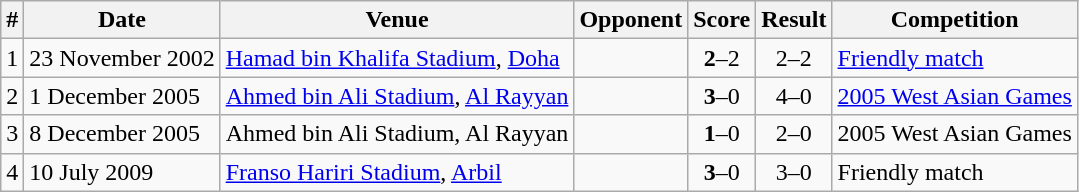<table class="wikitable">
<tr>
<th>#</th>
<th>Date</th>
<th>Venue</th>
<th>Opponent</th>
<th>Score</th>
<th>Result</th>
<th>Competition</th>
</tr>
<tr>
<td>1</td>
<td>23 November 2002</td>
<td><a href='#'>Hamad bin Khalifa Stadium</a>, <a href='#'>Doha</a></td>
<td></td>
<td align=center><strong>2</strong>–2</td>
<td align=center>2–2</td>
<td><a href='#'>Friendly match</a></td>
</tr>
<tr>
<td>2</td>
<td>1 December 2005</td>
<td><a href='#'>Ahmed bin Ali Stadium</a>, <a href='#'>Al Rayyan</a></td>
<td></td>
<td align=center><strong>3</strong>–0</td>
<td align=center>4–0</td>
<td><a href='#'>2005 West Asian Games</a></td>
</tr>
<tr>
<td>3</td>
<td>8 December 2005</td>
<td>Ahmed bin Ali Stadium, Al Rayyan</td>
<td></td>
<td align=center><strong>1</strong>–0</td>
<td align=center>2–0</td>
<td>2005 West Asian Games</td>
</tr>
<tr>
<td>4</td>
<td>10 July 2009</td>
<td><a href='#'>Franso Hariri Stadium</a>, <a href='#'>Arbil</a></td>
<td></td>
<td align=center><strong>3</strong>–0</td>
<td align=center>3–0</td>
<td>Friendly match</td>
</tr>
</table>
